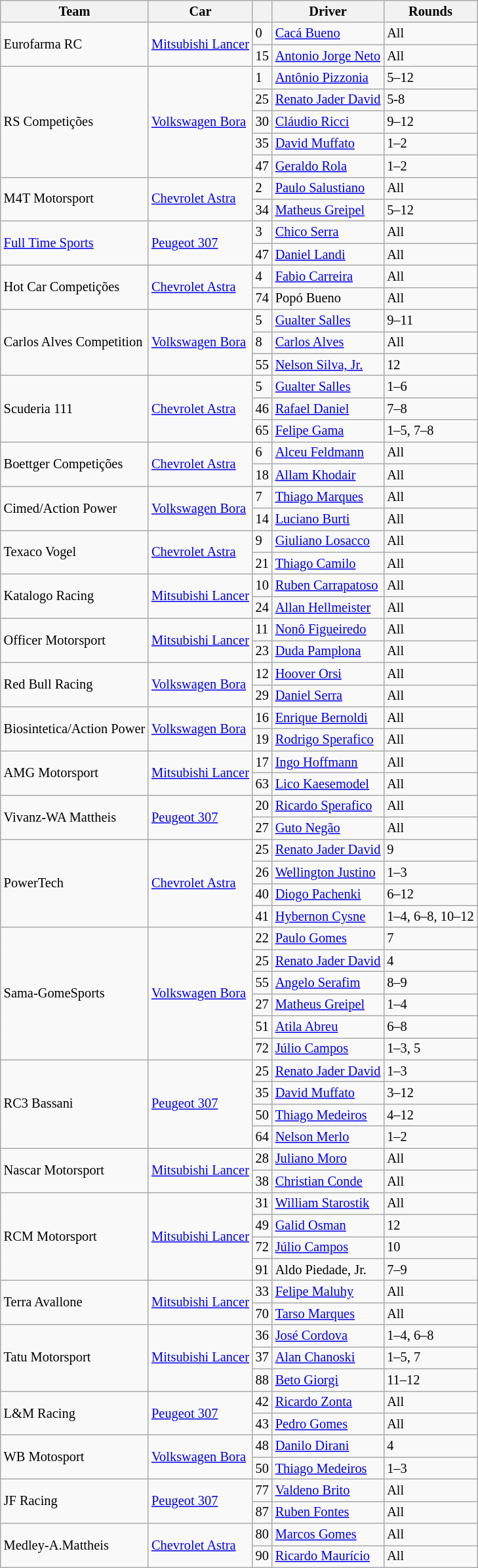<table class="wikitable" style="font-size: 85%">
<tr>
<th>Team</th>
<th>Car</th>
<th></th>
<th>Driver</th>
<th>Rounds</th>
</tr>
<tr>
<td rowspan=2>Eurofarma RC</td>
<td rowspan=2><a href='#'>Mitsubishi Lancer</a></td>
<td>0</td>
<td><a href='#'>Cacá Bueno</a></td>
<td>All</td>
</tr>
<tr>
<td>15</td>
<td><a href='#'>Antonio Jorge Neto</a></td>
<td>All</td>
</tr>
<tr>
<td rowspan=5>RS Competições</td>
<td rowspan=5><a href='#'>Volkswagen Bora</a></td>
<td>1</td>
<td><a href='#'>Antônio Pizzonia</a></td>
<td>5–12</td>
</tr>
<tr>
<td>25</td>
<td><a href='#'>Renato Jader David</a></td>
<td>5-8</td>
</tr>
<tr>
<td>30</td>
<td><a href='#'>Cláudio Ricci</a></td>
<td>9–12</td>
</tr>
<tr>
<td>35</td>
<td><a href='#'>David Muffato</a></td>
<td>1–2</td>
</tr>
<tr>
<td>47</td>
<td><a href='#'>Geraldo Rola</a></td>
<td>1–2</td>
</tr>
<tr>
<td rowspan=2>M4T Motorsport</td>
<td rowspan=2><a href='#'>Chevrolet Astra</a></td>
<td>2</td>
<td><a href='#'>Paulo Salustiano</a></td>
<td>All</td>
</tr>
<tr>
<td>34</td>
<td><a href='#'>Matheus Greipel</a></td>
<td>5–12</td>
</tr>
<tr>
<td rowspan=2><a href='#'>Full Time Sports</a></td>
<td rowspan=2><a href='#'>Peugeot 307</a></td>
<td>3</td>
<td><a href='#'>Chico Serra</a></td>
<td>All</td>
</tr>
<tr>
<td>47</td>
<td><a href='#'>Daniel Landi</a></td>
<td>All</td>
</tr>
<tr>
<td rowspan=2>Hot Car Competições</td>
<td rowspan=2><a href='#'>Chevrolet Astra</a></td>
<td>4</td>
<td><a href='#'>Fabio Carreira</a></td>
<td>All</td>
</tr>
<tr>
<td>74</td>
<td>Popó Bueno</td>
<td>All</td>
</tr>
<tr>
<td rowspan=3>Carlos Alves Competition</td>
<td rowspan=3><a href='#'>Volkswagen Bora</a></td>
<td>5</td>
<td><a href='#'>Gualter Salles</a></td>
<td>9–11</td>
</tr>
<tr>
<td>8</td>
<td><a href='#'>Carlos Alves</a></td>
<td>All</td>
</tr>
<tr>
<td>55</td>
<td><a href='#'>Nelson Silva, Jr.</a></td>
<td>12</td>
</tr>
<tr>
<td rowspan=3>Scuderia 111</td>
<td rowspan=3><a href='#'>Chevrolet Astra</a></td>
<td>5</td>
<td><a href='#'>Gualter Salles</a></td>
<td>1–6</td>
</tr>
<tr>
<td>46</td>
<td><a href='#'>Rafael Daniel</a></td>
<td>7–8</td>
</tr>
<tr>
<td>65</td>
<td><a href='#'>Felipe Gama</a></td>
<td>1–5, 7–8</td>
</tr>
<tr>
<td rowspan=2>Boettger Competições</td>
<td rowspan=2><a href='#'>Chevrolet Astra</a></td>
<td>6</td>
<td><a href='#'>Alceu Feldmann</a></td>
<td>All</td>
</tr>
<tr>
<td>18</td>
<td><a href='#'>Allam Khodair</a></td>
<td>All</td>
</tr>
<tr>
<td rowspan=2>Cimed/Action Power</td>
<td rowspan=2><a href='#'>Volkswagen Bora</a></td>
<td>7</td>
<td><a href='#'>Thiago Marques</a></td>
<td>All</td>
</tr>
<tr>
<td>14</td>
<td><a href='#'>Luciano Burti</a></td>
<td>All</td>
</tr>
<tr>
<td rowspan=2>Texaco Vogel</td>
<td rowspan=2><a href='#'>Chevrolet Astra</a></td>
<td>9</td>
<td><a href='#'>Giuliano Losacco</a></td>
<td>All</td>
</tr>
<tr>
<td>21</td>
<td><a href='#'>Thiago Camilo</a></td>
<td>All</td>
</tr>
<tr>
<td rowspan=2>Katalogo Racing</td>
<td rowspan=2><a href='#'>Mitsubishi Lancer</a></td>
<td>10</td>
<td><a href='#'>Ruben Carrapatoso</a></td>
<td>All</td>
</tr>
<tr>
<td>24</td>
<td><a href='#'>Allan Hellmeister</a></td>
<td>All</td>
</tr>
<tr>
<td rowspan=2>Officer Motorsport</td>
<td rowspan=2><a href='#'>Mitsubishi Lancer</a></td>
<td>11</td>
<td><a href='#'>Nonô Figueiredo</a></td>
<td>All</td>
</tr>
<tr>
<td>23</td>
<td><a href='#'>Duda Pamplona</a></td>
<td>All</td>
</tr>
<tr>
<td rowspan=2>Red Bull Racing</td>
<td rowspan=2><a href='#'>Volkswagen Bora</a></td>
<td>12</td>
<td><a href='#'>Hoover Orsi</a></td>
<td>All</td>
</tr>
<tr>
<td>29</td>
<td><a href='#'>Daniel Serra</a></td>
<td>All</td>
</tr>
<tr>
<td rowspan=2>Biosintetica/Action Power</td>
<td rowspan=2><a href='#'>Volkswagen Bora</a></td>
<td>16</td>
<td><a href='#'>Enrique Bernoldi</a></td>
<td>All</td>
</tr>
<tr>
<td>19</td>
<td><a href='#'>Rodrigo Sperafico</a></td>
<td>All</td>
</tr>
<tr>
<td rowspan=2>AMG Motorsport</td>
<td rowspan=2><a href='#'>Mitsubishi Lancer</a></td>
<td>17</td>
<td><a href='#'>Ingo Hoffmann</a></td>
<td>All</td>
</tr>
<tr>
<td>63</td>
<td><a href='#'>Lico Kaesemodel</a></td>
<td>All</td>
</tr>
<tr>
<td rowspan=2>Vivanz-WA Mattheis</td>
<td rowspan=2><a href='#'>Peugeot 307</a></td>
<td>20</td>
<td><a href='#'>Ricardo Sperafico</a></td>
<td>All</td>
</tr>
<tr>
<td>27</td>
<td><a href='#'>Guto Negão</a></td>
<td>All</td>
</tr>
<tr>
<td rowspan=4>PowerTech</td>
<td rowspan=4><a href='#'>Chevrolet Astra</a></td>
<td>25</td>
<td><a href='#'>Renato Jader David</a></td>
<td>9</td>
</tr>
<tr>
<td>26</td>
<td><a href='#'>Wellington Justino</a></td>
<td>1–3</td>
</tr>
<tr>
<td>40</td>
<td><a href='#'>Diogo Pachenki</a></td>
<td>6–12</td>
</tr>
<tr>
<td>41</td>
<td><a href='#'>Hybernon Cysne</a></td>
<td>1–4, 6–8, 10–12</td>
</tr>
<tr>
<td rowspan=6>Sama-GomeSports</td>
<td rowspan=6><a href='#'>Volkswagen Bora</a></td>
<td>22</td>
<td><a href='#'>Paulo Gomes</a></td>
<td>7</td>
</tr>
<tr>
<td>25</td>
<td><a href='#'>Renato Jader David</a></td>
<td>4</td>
</tr>
<tr>
<td>55</td>
<td><a href='#'>Angelo Serafim</a></td>
<td>8–9</td>
</tr>
<tr>
<td>27</td>
<td><a href='#'>Matheus Greipel</a></td>
<td>1–4</td>
</tr>
<tr>
<td>51</td>
<td><a href='#'>Atila Abreu</a></td>
<td>6–8</td>
</tr>
<tr>
<td>72</td>
<td><a href='#'>Júlio Campos</a></td>
<td>1–3, 5</td>
</tr>
<tr>
<td rowspan=4>RC3 Bassani</td>
<td rowspan=4><a href='#'>Peugeot 307</a></td>
<td>25</td>
<td><a href='#'>Renato Jader David</a></td>
<td>1–3</td>
</tr>
<tr>
<td>35</td>
<td><a href='#'>David Muffato</a></td>
<td>3–12</td>
</tr>
<tr>
<td>50</td>
<td><a href='#'>Thiago Medeiros</a></td>
<td>4–12</td>
</tr>
<tr>
<td>64</td>
<td><a href='#'>Nelson Merlo</a></td>
<td>1–2</td>
</tr>
<tr>
<td rowspan=2>Nascar Motorsport</td>
<td rowspan=2><a href='#'>Mitsubishi Lancer</a></td>
<td>28</td>
<td><a href='#'>Juliano Moro</a></td>
<td>All</td>
</tr>
<tr>
<td>38</td>
<td><a href='#'>Christian Conde</a></td>
<td>All</td>
</tr>
<tr>
<td rowspan=4>RCM Motorsport</td>
<td rowspan=4><a href='#'>Mitsubishi Lancer</a></td>
<td>31</td>
<td><a href='#'>William Starostik</a></td>
<td>All</td>
</tr>
<tr>
<td>49</td>
<td><a href='#'>Galid Osman</a></td>
<td>12</td>
</tr>
<tr>
<td>72</td>
<td><a href='#'>Júlio Campos</a></td>
<td>10</td>
</tr>
<tr>
<td>91</td>
<td>Aldo Piedade, Jr.</td>
<td>7–9</td>
</tr>
<tr>
<td rowspan=2>Terra Avallone</td>
<td rowspan=2><a href='#'>Mitsubishi Lancer</a></td>
<td>33</td>
<td><a href='#'>Felipe Maluhy</a></td>
<td>All</td>
</tr>
<tr>
<td>70</td>
<td><a href='#'>Tarso Marques</a></td>
<td>All</td>
</tr>
<tr>
<td rowspan=3>Tatu Motorsport</td>
<td rowspan=3><a href='#'>Mitsubishi Lancer</a></td>
<td>36</td>
<td><a href='#'>José Cordova</a></td>
<td>1–4, 6–8</td>
</tr>
<tr>
<td>37</td>
<td><a href='#'>Alan Chanoski</a></td>
<td>1–5, 7</td>
</tr>
<tr>
<td>88</td>
<td><a href='#'>Beto Giorgi</a></td>
<td>11–12</td>
</tr>
<tr>
<td rowspan=2>L&M Racing</td>
<td rowspan=2><a href='#'>Peugeot 307</a></td>
<td>42</td>
<td><a href='#'>Ricardo Zonta</a></td>
<td>All</td>
</tr>
<tr>
<td>43</td>
<td><a href='#'>Pedro Gomes</a></td>
<td>All</td>
</tr>
<tr>
<td rowspan=2>WB Motosport</td>
<td rowspan=2><a href='#'>Volkswagen Bora</a></td>
<td>48</td>
<td><a href='#'>Danilo Dirani</a></td>
<td>4</td>
</tr>
<tr>
<td>50</td>
<td><a href='#'>Thiago Medeiros</a></td>
<td>1–3</td>
</tr>
<tr>
<td rowspan=2>JF Racing</td>
<td rowspan=2><a href='#'>Peugeot 307</a></td>
<td>77</td>
<td><a href='#'>Valdeno Brito</a></td>
<td>All</td>
</tr>
<tr>
<td>87</td>
<td><a href='#'>Ruben Fontes</a></td>
<td>All</td>
</tr>
<tr>
<td rowspan=2>Medley-A.Mattheis</td>
<td rowspan=2><a href='#'>Chevrolet Astra</a></td>
<td>80</td>
<td><a href='#'>Marcos Gomes</a></td>
<td>All</td>
</tr>
<tr>
<td>90</td>
<td><a href='#'>Ricardo Maurício</a></td>
<td>All</td>
</tr>
</table>
